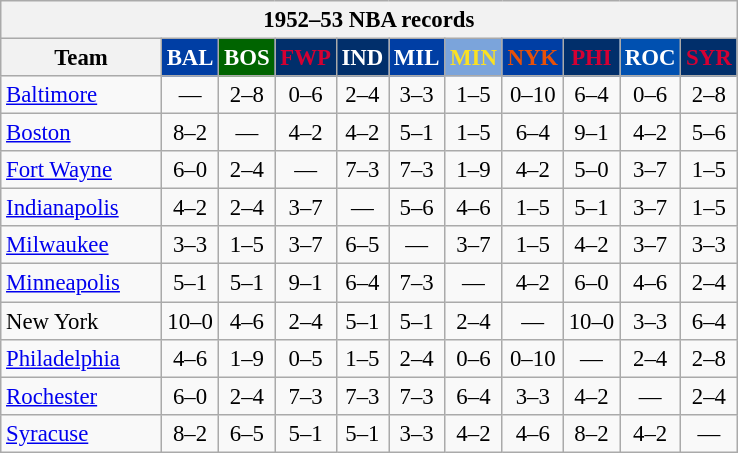<table class="wikitable" style="font-size:95%; text-align:center;">
<tr>
<th colspan=11>1952–53 NBA records</th>
</tr>
<tr>
<th width=100>Team</th>
<th style="background:#003EA4;color:#FFFFFF;width=35">BAL</th>
<th style="background:#006400;color:#FFFFFF;width=35">BOS</th>
<th style="background:#012F6B;color:#D40032;width=35">FWP</th>
<th style="background:#012F6B;color:#FFFFFF;width=35">IND</th>
<th style="background:#003EA4;color:#FFFFFF;width=35">MIL</th>
<th style="background:#7BA4DB;color:#FBE122;width=35">MIN</th>
<th style="background:#003EA4;color:#E85109;width=35">NYK</th>
<th style="background:#012F6B;color:#D50033;width=35">PHI</th>
<th style="background:#0050B0;color:#FFFFFF;width=35">ROC</th>
<th style="background:#012F6B;color:#D50033;width=35">SYR</th>
</tr>
<tr>
<td style="text-align:left;"><a href='#'>Baltimore</a></td>
<td>—</td>
<td>2–8</td>
<td>0–6</td>
<td>2–4</td>
<td>3–3</td>
<td>1–5</td>
<td>0–10</td>
<td>6–4</td>
<td>0–6</td>
<td>2–8</td>
</tr>
<tr>
<td style="text-align:left;"><a href='#'>Boston</a></td>
<td>8–2</td>
<td>—</td>
<td>4–2</td>
<td>4–2</td>
<td>5–1</td>
<td>1–5</td>
<td>6–4</td>
<td>9–1</td>
<td>4–2</td>
<td>5–6</td>
</tr>
<tr>
<td style="text-align:left;"><a href='#'>Fort Wayne</a></td>
<td>6–0</td>
<td>2–4</td>
<td>—</td>
<td>7–3</td>
<td>7–3</td>
<td>1–9</td>
<td>4–2</td>
<td>5–0</td>
<td>3–7</td>
<td>1–5</td>
</tr>
<tr>
<td style="text-align:left;"><a href='#'>Indianapolis</a></td>
<td>4–2</td>
<td>2–4</td>
<td>3–7</td>
<td>—</td>
<td>5–6</td>
<td>4–6</td>
<td>1–5</td>
<td>5–1</td>
<td>3–7</td>
<td>1–5</td>
</tr>
<tr>
<td style="text-align:left;"><a href='#'>Milwaukee</a></td>
<td>3–3</td>
<td>1–5</td>
<td>3–7</td>
<td>6–5</td>
<td>—</td>
<td>3–7</td>
<td>1–5</td>
<td>4–2</td>
<td>3–7</td>
<td>3–3</td>
</tr>
<tr>
<td style="text-align:left;"><a href='#'>Minneapolis</a></td>
<td>5–1</td>
<td>5–1</td>
<td>9–1</td>
<td>6–4</td>
<td>7–3</td>
<td>—</td>
<td>4–2</td>
<td>6–0</td>
<td>4–6</td>
<td>2–4</td>
</tr>
<tr>
<td style="text-align:left;">New York</td>
<td>10–0</td>
<td>4–6</td>
<td>2–4</td>
<td>5–1</td>
<td>5–1</td>
<td>2–4</td>
<td>—</td>
<td>10–0</td>
<td>3–3</td>
<td>6–4</td>
</tr>
<tr>
<td style="text-align:left;"><a href='#'>Philadelphia</a></td>
<td>4–6</td>
<td>1–9</td>
<td>0–5</td>
<td>1–5</td>
<td>2–4</td>
<td>0–6</td>
<td>0–10</td>
<td>—</td>
<td>2–4</td>
<td>2–8</td>
</tr>
<tr>
<td style="text-align:left;"><a href='#'>Rochester</a></td>
<td>6–0</td>
<td>2–4</td>
<td>7–3</td>
<td>7–3</td>
<td>7–3</td>
<td>6–4</td>
<td>3–3</td>
<td>4–2</td>
<td>—</td>
<td>2–4</td>
</tr>
<tr>
<td style="text-align:left;"><a href='#'>Syracuse</a></td>
<td>8–2</td>
<td>6–5</td>
<td>5–1</td>
<td>5–1</td>
<td>3–3</td>
<td>4–2</td>
<td>4–6</td>
<td>8–2</td>
<td>4–2</td>
<td>—</td>
</tr>
</table>
